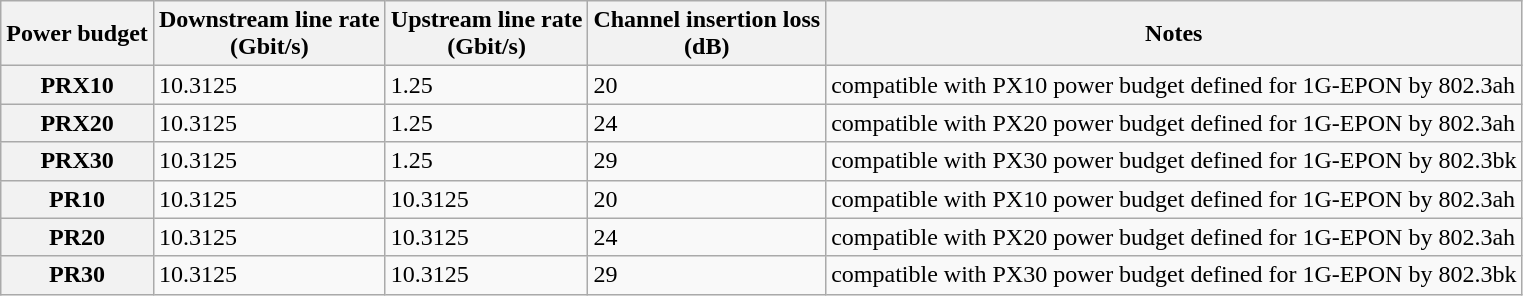<table class="wikitable" border="1">
<tr>
<th>Power budget</th>
<th>Downstream line rate <br> (Gbit/s)</th>
<th>Upstream line rate <br> (Gbit/s)</th>
<th>Channel insertion loss <br> (dB)</th>
<th>Notes</th>
</tr>
<tr>
<th>PRX10</th>
<td>10.3125</td>
<td>1.25</td>
<td>20</td>
<td>compatible with PX10 power budget defined for 1G-EPON by 802.3ah</td>
</tr>
<tr>
<th>PRX20</th>
<td>10.3125</td>
<td>1.25</td>
<td>24</td>
<td>compatible with PX20 power budget defined for 1G-EPON by 802.3ah</td>
</tr>
<tr>
<th>PRX30</th>
<td>10.3125</td>
<td>1.25</td>
<td>29</td>
<td>compatible with PX30 power budget defined for 1G-EPON by 802.3bk</td>
</tr>
<tr>
<th>PR10</th>
<td>10.3125</td>
<td>10.3125</td>
<td>20</td>
<td>compatible with PX10 power budget defined for 1G-EPON by 802.3ah</td>
</tr>
<tr>
<th>PR20</th>
<td>10.3125</td>
<td>10.3125</td>
<td>24</td>
<td>compatible with PX20 power budget defined for 1G-EPON by 802.3ah</td>
</tr>
<tr>
<th>PR30</th>
<td>10.3125</td>
<td>10.3125</td>
<td>29</td>
<td>compatible with PX30 power budget defined for 1G-EPON by 802.3bk</td>
</tr>
</table>
